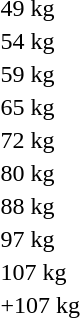<table>
<tr>
<td>49 kg<br></td>
<td></td>
<td></td>
<td></td>
</tr>
<tr>
<td>54 kg<br></td>
<td></td>
<td></td>
<td></td>
</tr>
<tr>
<td>59 kg<br></td>
<td></td>
<td></td>
<td></td>
</tr>
<tr>
<td>65 kg<br></td>
<td></td>
<td></td>
<td></td>
</tr>
<tr>
<td>72 kg<br></td>
<td></td>
<td></td>
<td></td>
</tr>
<tr>
<td>80 kg<br></td>
<td></td>
<td></td>
<td></td>
</tr>
<tr>
<td>88 kg<br></td>
<td></td>
<td></td>
<td></td>
</tr>
<tr>
<td>97 kg<br></td>
<td></td>
<td></td>
<td></td>
</tr>
<tr>
<td>107 kg<br></td>
<td></td>
<td></td>
<td></td>
</tr>
<tr>
<td>+107 kg<br></td>
<td></td>
<td></td>
<td></td>
</tr>
</table>
